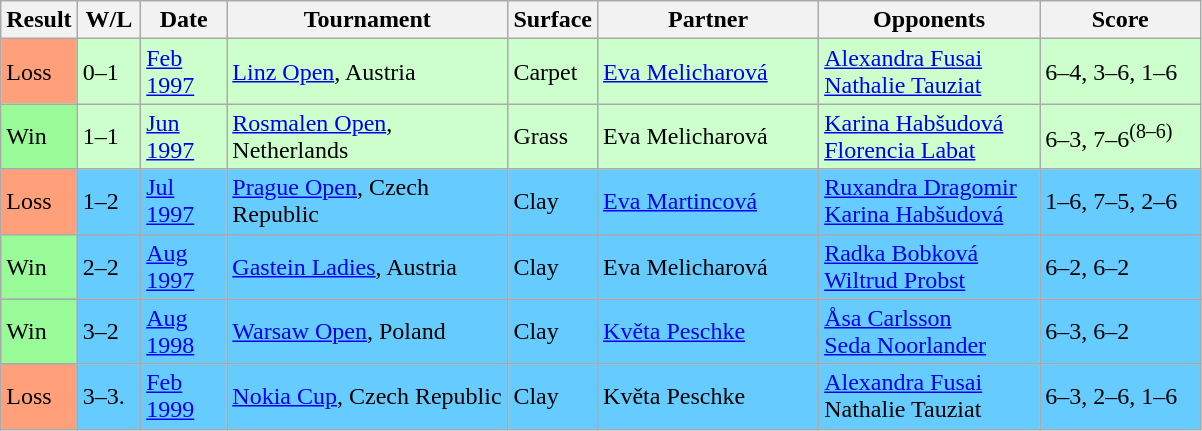<table class="sortable wikitable">
<tr>
<th>Result</th>
<th style="width:35px" class="unsortable">W/L</th>
<th style="width:50px">Date</th>
<th style="width:180px">Tournament</th>
<th style="width:50px">Surface</th>
<th style="width:140px">Partner</th>
<th style="width:140px">Opponents</th>
<th style="width:100px" class="unsortable">Score</th>
</tr>
<tr bgcolor="CCFFCC">
<td style="background:#ffa07a;">Loss</td>
<td>0–1</td>
<td><a href='#'>Feb 1997</a></td>
<td><a href='#'>Linz Open</a>, Austria</td>
<td>Carpet</td>
<td> <a href='#'>Eva Melicharová</a></td>
<td> <a href='#'>Alexandra Fusai</a> <br>  <a href='#'>Nathalie Tauziat</a></td>
<td>6–4, 3–6, 1–6</td>
</tr>
<tr bgcolor="CCFFCC">
<td style="background:#98fb98;">Win</td>
<td>1–1</td>
<td><a href='#'>Jun 1997</a></td>
<td><a href='#'>Rosmalen Open</a>, Netherlands</td>
<td>Grass</td>
<td> Eva Melicharová</td>
<td> <a href='#'>Karina Habšudová</a> <br>  <a href='#'>Florencia Labat</a></td>
<td>6–3, 7–6<sup>(8–6)</sup></td>
</tr>
<tr bgcolor="66CCFF">
<td style="background:#ffa07a;">Loss</td>
<td>1–2</td>
<td><a href='#'>Jul 1997</a></td>
<td><a href='#'>Prague Open</a>, Czech Republic</td>
<td>Clay</td>
<td> <a href='#'>Eva Martincová</a></td>
<td> <a href='#'>Ruxandra Dragomir</a> <br>  <a href='#'>Karina Habšudová</a></td>
<td>1–6, 7–5, 2–6</td>
</tr>
<tr bgcolor="66CCFF">
<td style="background:#98fb98;">Win</td>
<td>2–2</td>
<td><a href='#'>Aug 1997</a></td>
<td><a href='#'>Gastein Ladies</a>, Austria</td>
<td>Clay</td>
<td> Eva Melicharová</td>
<td> <a href='#'>Radka Bobková</a> <br>  <a href='#'>Wiltrud Probst</a></td>
<td>6–2, 6–2</td>
</tr>
<tr bgcolor="66CCFF">
<td style="background:#98fb98;">Win</td>
<td>3–2</td>
<td><a href='#'>Aug 1998</a></td>
<td><a href='#'>Warsaw Open</a>, Poland</td>
<td>Clay</td>
<td> <a href='#'>Květa Peschke</a></td>
<td> <a href='#'>Åsa Carlsson</a> <br>  <a href='#'>Seda Noorlander</a></td>
<td>6–3, 6–2</td>
</tr>
<tr bgcolor="66CCFF">
<td style="background:#ffa07a;">Loss</td>
<td>3–3.</td>
<td><a href='#'>Feb 1999</a></td>
<td><a href='#'>Nokia Cup</a>, Czech Republic</td>
<td>Clay</td>
<td> Květa Peschke</td>
<td> <a href='#'>Alexandra Fusai</a> <br>  Nathalie Tauziat</td>
<td>6–3, 2–6, 1–6</td>
</tr>
</table>
